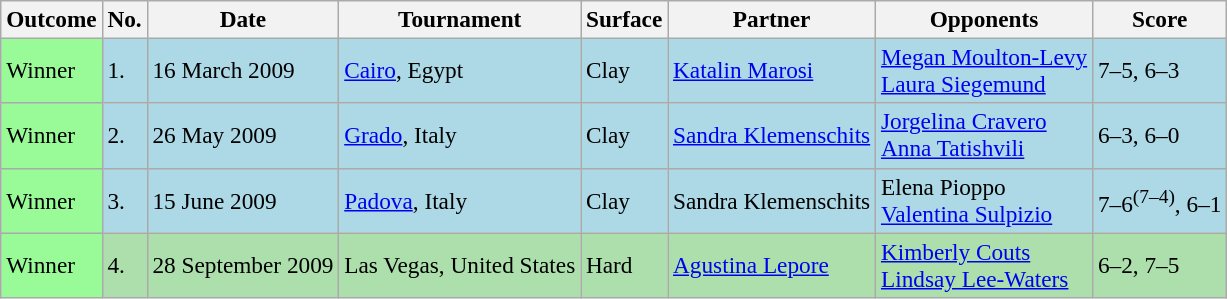<table class="sortable wikitable" style=font-size:97%>
<tr>
<th>Outcome</th>
<th>No.</th>
<th>Date</th>
<th>Tournament</th>
<th>Surface</th>
<th>Partner</th>
<th>Opponents</th>
<th class="unsortable">Score</th>
</tr>
<tr style="background:lightblue;">
<td style="background:#98fb98;">Winner</td>
<td>1.</td>
<td>16 March 2009</td>
<td><a href='#'>Cairo</a>, Egypt</td>
<td>Clay</td>
<td> <a href='#'>Katalin Marosi</a></td>
<td> <a href='#'>Megan Moulton-Levy</a> <br>  <a href='#'>Laura Siegemund</a></td>
<td>7–5, 6–3</td>
</tr>
<tr style="background:lightblue;">
<td style="background:#98fb98;">Winner</td>
<td>2.</td>
<td>26 May 2009</td>
<td><a href='#'>Grado</a>, Italy</td>
<td>Clay</td>
<td> <a href='#'>Sandra Klemenschits</a></td>
<td> <a href='#'>Jorgelina Cravero</a> <br>  <a href='#'>Anna Tatishvili</a></td>
<td>6–3, 6–0</td>
</tr>
<tr style="background:lightblue;">
<td style="background:#98fb98;">Winner</td>
<td>3.</td>
<td>15 June 2009</td>
<td><a href='#'>Padova</a>, Italy</td>
<td>Clay</td>
<td> Sandra Klemenschits</td>
<td> Elena Pioppo <br>  <a href='#'>Valentina Sulpizio</a></td>
<td>7–6<sup>(7–4)</sup>, 6–1</td>
</tr>
<tr style="background:#addfad;">
<td style="background:#98fb98;">Winner</td>
<td>4.</td>
<td>28 September 2009</td>
<td>Las Vegas, United States</td>
<td>Hard</td>
<td> <a href='#'>Agustina Lepore</a></td>
<td> <a href='#'>Kimberly Couts</a> <br>  <a href='#'>Lindsay Lee-Waters</a></td>
<td>6–2, 7–5</td>
</tr>
</table>
